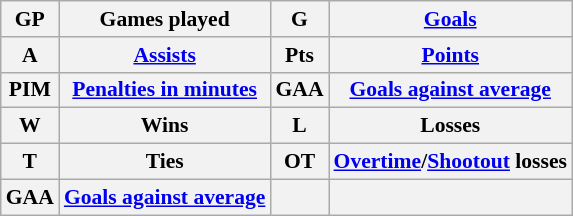<table class="wikitable" style="font-size:90%;">
<tr>
<th>GP</th>
<th>Games played</th>
<th>G</th>
<th><a href='#'>Goals</a></th>
</tr>
<tr>
<th>A</th>
<th><a href='#'>Assists</a></th>
<th>Pts</th>
<th><a href='#'>Points</a></th>
</tr>
<tr>
<th>PIM</th>
<th><a href='#'>Penalties in minutes</a></th>
<th>GAA</th>
<th><a href='#'>Goals against average</a></th>
</tr>
<tr>
<th>W</th>
<th>Wins</th>
<th>L</th>
<th>Losses</th>
</tr>
<tr>
<th>T</th>
<th>Ties</th>
<th>OT</th>
<th><a href='#'>Overtime</a>/<a href='#'>Shootout</a> losses</th>
</tr>
<tr>
<th>GAA</th>
<th><a href='#'>Goals against average</a></th>
<th></th>
<th></th>
</tr>
</table>
